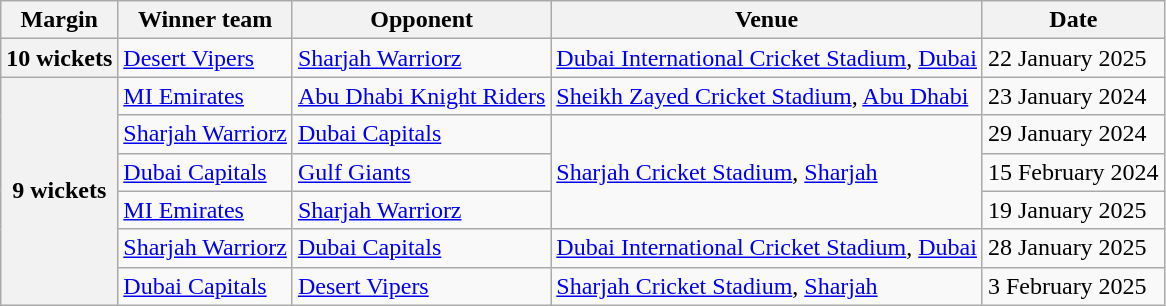<table class="wikitable">
<tr>
<th>Margin</th>
<th>Winner team</th>
<th>Opponent</th>
<th>Venue</th>
<th>Date</th>
</tr>
<tr>
<th>10 wickets</th>
<td><a href='#'>Desert Vipers</a></td>
<td><a href='#'>Sharjah Warriorz</a></td>
<td><a href='#'>Dubai International Cricket Stadium</a>, <a href='#'>Dubai</a></td>
<td>22 January 2025</td>
</tr>
<tr>
<th rowspan="6">9 wickets</th>
<td><a href='#'>MI Emirates</a></td>
<td><a href='#'>Abu Dhabi Knight Riders</a></td>
<td><a href='#'>Sheikh Zayed Cricket Stadium</a>, <a href='#'>Abu Dhabi</a></td>
<td>23 January 2024</td>
</tr>
<tr>
<td><a href='#'>Sharjah Warriorz</a></td>
<td><a href='#'>Dubai Capitals</a></td>
<td rowspan="3"><a href='#'>Sharjah Cricket Stadium</a>, <a href='#'>Sharjah</a></td>
<td>29 January 2024</td>
</tr>
<tr>
<td><a href='#'>Dubai Capitals</a></td>
<td><a href='#'>Gulf Giants</a></td>
<td>15 February 2024</td>
</tr>
<tr>
<td><a href='#'>MI Emirates</a></td>
<td><a href='#'>Sharjah Warriorz</a></td>
<td>19 January 2025</td>
</tr>
<tr>
<td><a href='#'>Sharjah Warriorz</a></td>
<td><a href='#'>Dubai Capitals</a></td>
<td><a href='#'>Dubai International Cricket Stadium</a>, <a href='#'>Dubai</a></td>
<td>28 January 2025</td>
</tr>
<tr>
<td><a href='#'>Dubai Capitals</a></td>
<td><a href='#'>Desert Vipers</a></td>
<td><a href='#'>Sharjah Cricket Stadium</a>, <a href='#'>Sharjah</a></td>
<td>3 February 2025</td>
</tr>
</table>
